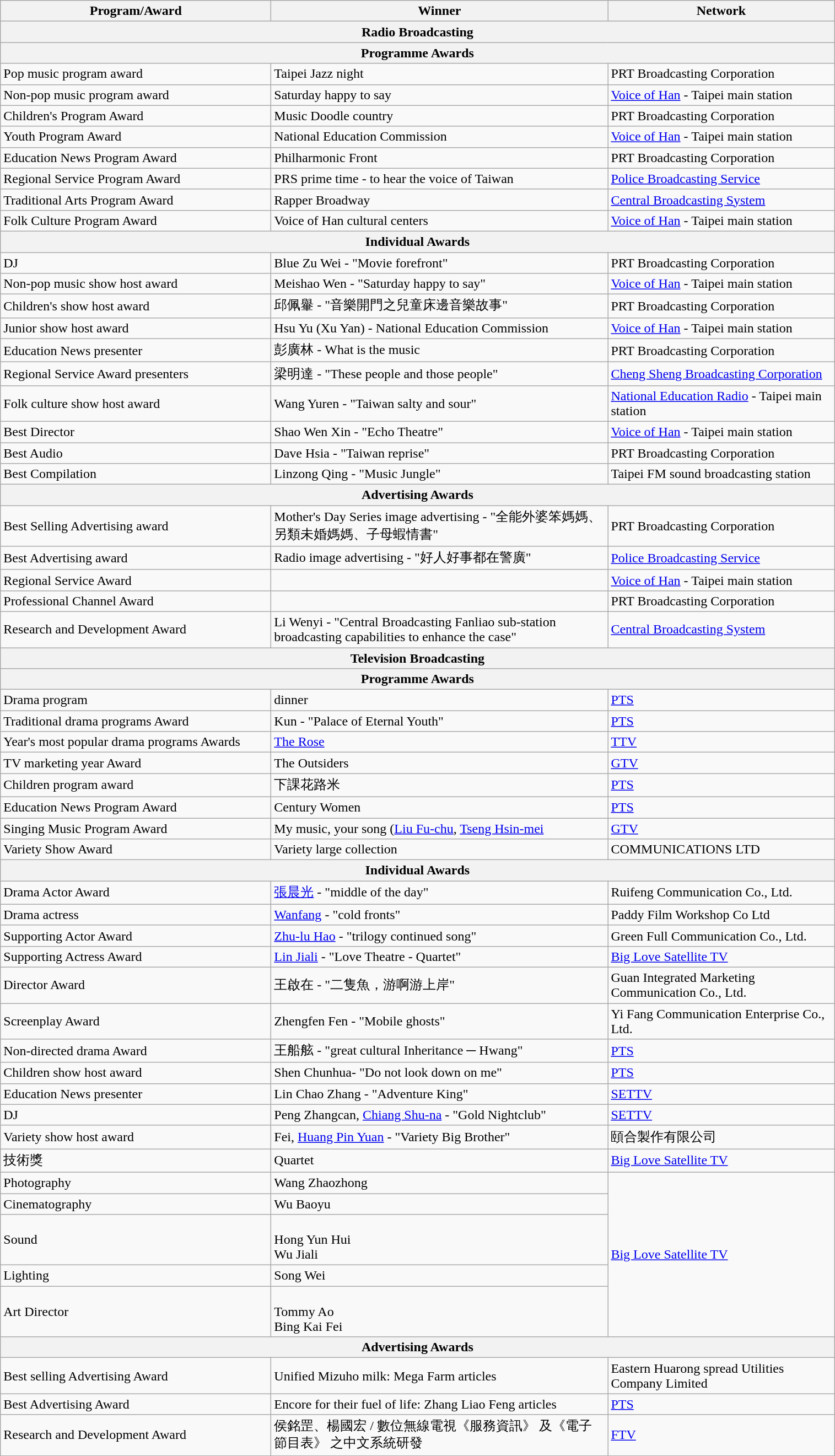<table class="wikitable">
<tr>
<th style="width:240pt;">Program/Award</th>
<th style="width:300pt;">Winner</th>
<th style="width:200pt;">Network</th>
</tr>
<tr>
<th colspan=3 style="text-align:center" style="background:#99CCFF;">Radio Broadcasting</th>
</tr>
<tr>
<th colspan=3 style="text-align:center" style="background:LightSteelBlue;">Programme Awards</th>
</tr>
<tr>
<td>Pop music program award</td>
<td>Taipei Jazz night</td>
<td>PRT Broadcasting Corporation</td>
</tr>
<tr>
<td>Non-pop music program award</td>
<td>Saturday happy to say</td>
<td><a href='#'>Voice of Han</a> - Taipei main station</td>
</tr>
<tr>
<td>Children's Program Award</td>
<td>Music Doodle country</td>
<td>PRT Broadcasting Corporation</td>
</tr>
<tr>
<td>Youth Program Award</td>
<td>National Education Commission</td>
<td><a href='#'>Voice of Han</a> - Taipei main station</td>
</tr>
<tr>
<td>Education News Program Award</td>
<td>Philharmonic Front</td>
<td>PRT Broadcasting Corporation</td>
</tr>
<tr>
<td>Regional Service Program Award</td>
<td>PRS prime time - to hear the voice of Taiwan</td>
<td><a href='#'>Police Broadcasting Service</a></td>
</tr>
<tr>
<td>Traditional Arts Program Award</td>
<td>Rapper Broadway</td>
<td><a href='#'>Central Broadcasting System</a></td>
</tr>
<tr>
<td>Folk Culture Program Award</td>
<td>Voice of Han cultural centers</td>
<td><a href='#'>Voice of Han</a> - Taipei main station</td>
</tr>
<tr>
<th colspan=3 style="text-align:center" style="background:LightSteelBlue;">Individual Awards</th>
</tr>
<tr>
<td>DJ</td>
<td>Blue Zu Wei - "Movie forefront"</td>
<td>PRT Broadcasting Corporation</td>
</tr>
<tr>
<td>Non-pop music show host award</td>
<td>Meishao Wen - "Saturday happy to say"</td>
<td><a href='#'>Voice of Han</a> - Taipei main station</td>
</tr>
<tr>
<td>Children's show host award</td>
<td>邱佩轝 - "音樂開門之兒童床邊音樂故事"</td>
<td>PRT Broadcasting Corporation</td>
</tr>
<tr>
<td>Junior show host award</td>
<td>Hsu Yu (Xu Yan) - National Education Commission</td>
<td><a href='#'>Voice of Han</a> - Taipei main station</td>
</tr>
<tr>
<td>Education News presenter</td>
<td>彭廣林 - What is the music</td>
<td>PRT Broadcasting Corporation</td>
</tr>
<tr>
<td>Regional Service Award presenters</td>
<td>梁明達  - "These people and those people"</td>
<td><a href='#'>Cheng Sheng Broadcasting Corporation</a></td>
</tr>
<tr>
<td>Folk culture show host award</td>
<td>Wang Yuren - "Taiwan salty and sour"</td>
<td><a href='#'>National Education Radio</a> - Taipei main station</td>
</tr>
<tr>
<td>Best Director</td>
<td>Shao Wen Xin - "Echo Theatre"</td>
<td><a href='#'>Voice of Han</a> - Taipei main station</td>
</tr>
<tr>
<td>Best Audio</td>
<td>Dave Hsia - "Taiwan reprise"</td>
<td>PRT Broadcasting Corporation</td>
</tr>
<tr>
<td>Best Compilation</td>
<td>Linzong Qing - "Music Jungle"</td>
<td>Taipei FM sound broadcasting station</td>
</tr>
<tr>
<th colspan=3 style="text-align:center" style="background:LightSteelBlue;">Advertising Awards</th>
</tr>
<tr>
<td>Best Selling Advertising award</td>
<td>Mother's Day Series image advertising - "全能外婆笨媽媽、另類未婚媽媽、子母蝦情書"</td>
<td>PRT Broadcasting Corporation</td>
</tr>
<tr>
<td>Best Advertising award</td>
<td>Radio image advertising - "好人好事都在警廣"</td>
<td><a href='#'>Police Broadcasting Service</a></td>
</tr>
<tr>
<td>Regional Service Award</td>
<td></td>
<td><a href='#'>Voice of Han</a> - Taipei main station</td>
</tr>
<tr>
<td>Professional Channel Award</td>
<td></td>
<td>PRT Broadcasting Corporation</td>
</tr>
<tr>
<td>Research and Development Award</td>
<td>Li Wenyi - "Central Broadcasting Fanliao sub-station broadcasting capabilities to enhance the case"</td>
<td><a href='#'>Central Broadcasting System</a></td>
</tr>
<tr>
<th colspan=3 style="text-align:center" style="background:#99CCFF;">Television Broadcasting</th>
</tr>
<tr>
<th colspan=3 style="text-align:center" style="background:LightSteelBlue;">Programme Awards</th>
</tr>
<tr>
<td>Drama program</td>
<td>dinner</td>
<td><a href='#'>PTS</a></td>
</tr>
<tr>
<td>Traditional drama programs Award</td>
<td>Kun - "Palace of Eternal Youth"</td>
<td><a href='#'>PTS</a></td>
</tr>
<tr>
<td>Year's most popular drama programs Awards</td>
<td><a href='#'>The Rose</a></td>
<td><a href='#'>TTV</a></td>
</tr>
<tr>
<td>TV marketing year Award</td>
<td>The Outsiders</td>
<td><a href='#'>GTV</a></td>
</tr>
<tr>
<td>Children program award</td>
<td>下課花路米</td>
<td><a href='#'>PTS</a></td>
</tr>
<tr>
<td>Education News Program Award</td>
<td>Century Women</td>
<td><a href='#'>PTS</a></td>
</tr>
<tr>
<td>Singing Music Program Award</td>
<td>My music, your song  (<a href='#'>Liu Fu-chu</a>, <a href='#'>Tseng Hsin-mei</a></td>
<td><a href='#'>GTV</a></td>
</tr>
<tr>
<td>Variety Show Award</td>
<td>Variety large collection</td>
<td>COMMUNICATIONS LTD</td>
</tr>
<tr>
<th colspan=3 style="text-align:center" style="background:LightSteelBlue;">Individual Awards</th>
</tr>
<tr>
<td>Drama Actor Award</td>
<td><a href='#'>張晨光</a> - "middle of the day"</td>
<td>Ruifeng Communication Co., Ltd.</td>
</tr>
<tr>
<td>Drama actress</td>
<td><a href='#'>Wanfang</a> - "cold fronts"</td>
<td>Paddy Film Workshop Co Ltd</td>
</tr>
<tr>
<td>Supporting Actor Award</td>
<td><a href='#'>Zhu-lu Hao</a> - "trilogy continued song"</td>
<td>Green Full Communication Co., Ltd.</td>
</tr>
<tr>
<td>Supporting Actress Award</td>
<td><a href='#'>Lin Jiali</a> - "Love Theatre - Quartet"</td>
<td><a href='#'>Big Love Satellite TV</a></td>
</tr>
<tr>
<td>Director Award</td>
<td>王啟在 - "二隻魚，游啊游上岸"</td>
<td>Guan Integrated Marketing Communication Co., Ltd.</td>
</tr>
<tr>
<td>Screenplay Award</td>
<td>Zhengfen Fen - "Mobile ghosts"</td>
<td>Yi Fang Communication Enterprise Co., Ltd.</td>
</tr>
<tr>
<td>Non-directed drama Award</td>
<td>王船舷 - "great cultural Inheritance ─ Hwang"</td>
<td><a href='#'>PTS</a></td>
</tr>
<tr>
<td>Children show host award</td>
<td>Shen Chunhua- "Do not look down on me"</td>
<td><a href='#'>PTS</a></td>
</tr>
<tr>
<td>Education News presenter</td>
<td>Lin Chao Zhang - "Adventure King"</td>
<td><a href='#'>SETTV</a></td>
</tr>
<tr>
<td>DJ</td>
<td>Peng Zhangcan, <a href='#'>Chiang Shu-na</a> - "Gold Nightclub"</td>
<td><a href='#'>SETTV</a></td>
</tr>
<tr>
<td>Variety show host award</td>
<td>Fei, <a href='#'>Huang Pin Yuan</a> - "Variety Big Brother"</td>
<td>頤合製作有限公司</td>
</tr>
<tr>
<td>技術獎</td>
<td>Quartet</td>
<td><a href='#'>Big Love Satellite TV</a></td>
</tr>
<tr>
<td>Photography</td>
<td>Wang Zhaozhong</td>
<td rowspan=5><a href='#'>Big Love Satellite TV</a></td>
</tr>
<tr>
<td>Cinematography</td>
<td>Wu Baoyu</td>
</tr>
<tr>
<td>Sound</td>
<td><br>Hong Yun Hui
<br>Wu Jiali</td>
</tr>
<tr>
<td>Lighting</td>
<td>Song Wei</td>
</tr>
<tr>
<td>Art Director</td>
<td><br>Tommy Ao
<br>Bing Kai Fei</td>
</tr>
<tr>
<th colspan=3 style="text-align:center" style="background:LightSteelBlue;">Advertising Awards</th>
</tr>
<tr>
<td>Best selling Advertising Award</td>
<td>Unified Mizuho milk: Mega Farm articles</td>
<td>Eastern Huarong spread Utilities Company Limited</td>
</tr>
<tr>
<td>Best Advertising Award</td>
<td>Encore for their fuel of life: Zhang Liao Feng articles</td>
<td><a href='#'>PTS</a></td>
</tr>
<tr>
<td>Research and Development Award</td>
<td>侯銘罡、楊國宏 / 數位無線電視《服務資訊》 及《電子節目表》 之中文系統研發</td>
<td><a href='#'>FTV</a></td>
</tr>
</table>
